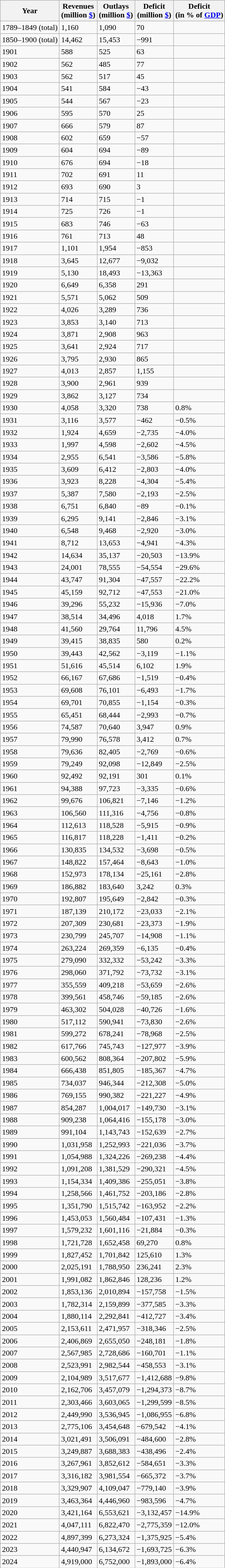<table class="wikitable sortable">
<tr>
<th>Year</th>
<th>Revenues<br>(million <a href='#'>$</a>)</th>
<th>Outlays<br>(million <a href='#'>$</a>)</th>
<th>Deficit<br>(million <a href='#'>$</a>)</th>
<th>Deficit<br>(in % of <a href='#'>GDP</a>)</th>
</tr>
<tr>
<td>1789–1849 (total)</td>
<td>1,160</td>
<td>1,090</td>
<td>70</td>
<td></td>
</tr>
<tr>
<td>1850–1900 (total)</td>
<td>14,462</td>
<td>15,453</td>
<td>−991</td>
<td></td>
</tr>
<tr>
<td>1901</td>
<td>588</td>
<td>525</td>
<td>63</td>
<td></td>
</tr>
<tr>
<td>1902</td>
<td>562</td>
<td>485</td>
<td>77</td>
<td></td>
</tr>
<tr>
<td>1903</td>
<td>562</td>
<td>517</td>
<td>45</td>
<td></td>
</tr>
<tr>
<td>1904</td>
<td>541</td>
<td>584</td>
<td>−43</td>
<td></td>
</tr>
<tr>
<td>1905</td>
<td>544</td>
<td>567</td>
<td>−23</td>
<td></td>
</tr>
<tr>
<td>1906</td>
<td>595</td>
<td>570</td>
<td>25</td>
<td></td>
</tr>
<tr>
<td>1907</td>
<td>666</td>
<td>579</td>
<td>87</td>
<td></td>
</tr>
<tr>
<td>1908</td>
<td>602</td>
<td>659</td>
<td>−57</td>
<td></td>
</tr>
<tr>
<td>1909</td>
<td>604</td>
<td>694</td>
<td>−89</td>
<td></td>
</tr>
<tr>
<td>1910</td>
<td>676</td>
<td>694</td>
<td>−18</td>
<td></td>
</tr>
<tr>
<td>1911</td>
<td>702</td>
<td>691</td>
<td>11</td>
<td></td>
</tr>
<tr>
<td>1912</td>
<td>693</td>
<td>690</td>
<td>3</td>
<td></td>
</tr>
<tr>
<td>1913</td>
<td>714</td>
<td>715</td>
<td>−1</td>
<td></td>
</tr>
<tr>
<td>1914</td>
<td>725</td>
<td>726</td>
<td>−1</td>
<td></td>
</tr>
<tr>
<td>1915</td>
<td>683</td>
<td>746</td>
<td>−63</td>
<td></td>
</tr>
<tr>
<td>1916</td>
<td>761</td>
<td>713</td>
<td>48</td>
<td></td>
</tr>
<tr>
<td>1917</td>
<td>1,101</td>
<td>1,954</td>
<td>−853</td>
<td></td>
</tr>
<tr>
<td>1918</td>
<td>3,645</td>
<td>12,677</td>
<td>−9,032</td>
<td></td>
</tr>
<tr>
<td>1919</td>
<td>5,130</td>
<td>18,493</td>
<td>−13,363</td>
<td></td>
</tr>
<tr>
<td>1920</td>
<td>6,649</td>
<td>6,358</td>
<td>291</td>
<td></td>
</tr>
<tr>
<td>1921</td>
<td>5,571</td>
<td>5,062</td>
<td>509</td>
<td></td>
</tr>
<tr>
<td>1922</td>
<td>4,026</td>
<td>3,289</td>
<td>736</td>
<td></td>
</tr>
<tr>
<td>1923</td>
<td>3,853</td>
<td>3,140</td>
<td>713</td>
<td></td>
</tr>
<tr>
<td>1924</td>
<td>3,871</td>
<td>2,908</td>
<td>963</td>
<td></td>
</tr>
<tr>
<td>1925</td>
<td>3,641</td>
<td>2,924</td>
<td>717</td>
<td></td>
</tr>
<tr>
<td>1926</td>
<td>3,795</td>
<td>2,930</td>
<td>865</td>
<td></td>
</tr>
<tr>
<td>1927</td>
<td>4,013</td>
<td>2,857</td>
<td>1,155</td>
<td></td>
</tr>
<tr>
<td>1928</td>
<td>3,900</td>
<td>2,961</td>
<td>939</td>
<td></td>
</tr>
<tr>
<td>1929</td>
<td>3,862</td>
<td>3,127</td>
<td>734</td>
<td></td>
</tr>
<tr>
<td>1930</td>
<td>4,058</td>
<td>3,320</td>
<td>738</td>
<td>0.8%</td>
</tr>
<tr>
<td>1931</td>
<td>3,116</td>
<td>3,577</td>
<td>−462</td>
<td>−0.5%</td>
</tr>
<tr>
<td>1932</td>
<td>1,924</td>
<td>4,659</td>
<td>−2,735</td>
<td>−4.0%</td>
</tr>
<tr>
<td>1933</td>
<td>1,997</td>
<td>4,598</td>
<td>−2,602</td>
<td>−4.5%</td>
</tr>
<tr>
<td>1934</td>
<td>2,955</td>
<td>6,541</td>
<td>−3,586</td>
<td>−5.8%</td>
</tr>
<tr>
<td>1935</td>
<td>3,609</td>
<td>6,412</td>
<td>−2,803</td>
<td>−4.0%</td>
</tr>
<tr>
<td>1936</td>
<td>3,923</td>
<td>8,228</td>
<td>−4,304</td>
<td>−5.4%</td>
</tr>
<tr>
<td>1937</td>
<td>5,387</td>
<td>7,580</td>
<td>−2,193</td>
<td>−2.5%</td>
</tr>
<tr>
<td>1938</td>
<td>6,751</td>
<td>6,840</td>
<td>−89</td>
<td>−0.1%</td>
</tr>
<tr>
<td>1939</td>
<td>6,295</td>
<td>9,141</td>
<td>−2,846</td>
<td>−3.1%</td>
</tr>
<tr>
<td>1940</td>
<td>6,548</td>
<td>9,468</td>
<td>−2,920</td>
<td>−3.0%</td>
</tr>
<tr>
<td>1941</td>
<td>8,712</td>
<td>13,653</td>
<td>−4,941</td>
<td>−4.3%</td>
</tr>
<tr>
<td>1942</td>
<td>14,634</td>
<td>35,137</td>
<td>−20,503</td>
<td>−13.9%</td>
</tr>
<tr>
<td>1943</td>
<td>24,001</td>
<td>78,555</td>
<td>−54,554</td>
<td>−29.6%</td>
</tr>
<tr>
<td>1944</td>
<td>43,747</td>
<td>91,304</td>
<td>−47,557</td>
<td>−22.2%</td>
</tr>
<tr>
<td>1945</td>
<td>45,159</td>
<td>92,712</td>
<td>−47,553</td>
<td>−21.0%</td>
</tr>
<tr>
<td>1946</td>
<td>39,296</td>
<td>55,232</td>
<td>−15,936</td>
<td>−7.0%</td>
</tr>
<tr>
<td>1947</td>
<td>38,514</td>
<td>34,496</td>
<td>4,018</td>
<td>1.7%</td>
</tr>
<tr>
<td>1948</td>
<td>41,560</td>
<td>29,764</td>
<td>11,796</td>
<td>4.5%</td>
</tr>
<tr>
<td>1949</td>
<td>39,415</td>
<td>38,835</td>
<td>580</td>
<td>0.2%</td>
</tr>
<tr>
<td>1950</td>
<td>39,443</td>
<td>42,562</td>
<td>−3,119</td>
<td>−1.1%</td>
</tr>
<tr>
<td>1951</td>
<td>51,616</td>
<td>45,514</td>
<td>6,102</td>
<td>1.9%</td>
</tr>
<tr>
<td>1952</td>
<td>66,167</td>
<td>67,686</td>
<td>−1,519</td>
<td>−0.4%</td>
</tr>
<tr>
<td>1953</td>
<td>69,608</td>
<td>76,101</td>
<td>−6,493</td>
<td>−1.7%</td>
</tr>
<tr>
<td>1954</td>
<td>69,701</td>
<td>70,855</td>
<td>−1,154</td>
<td>−0.3%</td>
</tr>
<tr>
<td>1955</td>
<td>65,451</td>
<td>68,444</td>
<td>−2,993</td>
<td>−0.7%</td>
</tr>
<tr>
<td>1956</td>
<td>74,587</td>
<td>70,640</td>
<td>3,947</td>
<td>0.9%</td>
</tr>
<tr>
<td>1957</td>
<td>79,990</td>
<td>76,578</td>
<td>3,412</td>
<td>0.7%</td>
</tr>
<tr>
<td>1958</td>
<td>79,636</td>
<td>82,405</td>
<td>−2,769</td>
<td>−0.6%</td>
</tr>
<tr>
<td>1959</td>
<td>79,249</td>
<td>92,098</td>
<td>−12,849</td>
<td>−2.5%</td>
</tr>
<tr>
<td>1960</td>
<td>92,492</td>
<td>92,191</td>
<td>301</td>
<td>0.1%</td>
</tr>
<tr>
<td>1961</td>
<td>94,388</td>
<td>97,723</td>
<td>−3,335</td>
<td>−0.6%</td>
</tr>
<tr>
<td>1962</td>
<td>99,676</td>
<td>106,821</td>
<td>−7,146</td>
<td>−1.2%</td>
</tr>
<tr>
<td>1963</td>
<td>106,560</td>
<td>111,316</td>
<td>−4,756</td>
<td>−0.8%</td>
</tr>
<tr>
<td>1964</td>
<td>112,613</td>
<td>118,528</td>
<td>−5,915</td>
<td>−0.9%</td>
</tr>
<tr>
<td>1965</td>
<td>116,817</td>
<td>118,228</td>
<td>−1,411</td>
<td>−0.2%</td>
</tr>
<tr>
<td>1966</td>
<td>130,835</td>
<td>134,532</td>
<td>−3,698</td>
<td>−0.5%</td>
</tr>
<tr>
<td>1967</td>
<td>148,822</td>
<td>157,464</td>
<td>−8,643</td>
<td>−1.0%</td>
</tr>
<tr>
<td>1968</td>
<td>152,973</td>
<td>178,134</td>
<td>−25,161</td>
<td>−2.8%</td>
</tr>
<tr>
<td>1969</td>
<td>186,882</td>
<td>183,640</td>
<td>3,242</td>
<td>0.3%</td>
</tr>
<tr>
<td>1970</td>
<td>192,807</td>
<td>195,649</td>
<td>−2,842</td>
<td>−0.3%</td>
</tr>
<tr>
<td>1971</td>
<td>187,139</td>
<td>210,172</td>
<td>−23,033</td>
<td>−2.1%</td>
</tr>
<tr>
<td>1972</td>
<td>207,309</td>
<td>230,681</td>
<td>−23,373</td>
<td>−1.9%</td>
</tr>
<tr>
<td>1973</td>
<td>230,799</td>
<td>245,707</td>
<td>−14,908</td>
<td>−1.1%</td>
</tr>
<tr>
<td>1974</td>
<td>263,224</td>
<td>269,359</td>
<td>−6,135</td>
<td>−0.4%</td>
</tr>
<tr>
<td>1975</td>
<td>279,090</td>
<td>332,332</td>
<td>−53,242</td>
<td>−3.3%</td>
</tr>
<tr>
<td>1976</td>
<td>298,060</td>
<td>371,792</td>
<td>−73,732</td>
<td>−3.1%</td>
</tr>
<tr>
<td>1977</td>
<td>355,559</td>
<td>409,218</td>
<td>−53,659</td>
<td>−2.6%</td>
</tr>
<tr>
<td>1978</td>
<td>399,561</td>
<td>458,746</td>
<td>−59,185</td>
<td>−2.6%</td>
</tr>
<tr>
<td>1979</td>
<td>463,302</td>
<td>504,028</td>
<td>−40,726</td>
<td>−1.6%</td>
</tr>
<tr>
<td>1980</td>
<td>517,112</td>
<td>590,941</td>
<td>−73,830</td>
<td>−2.6%</td>
</tr>
<tr>
<td>1981</td>
<td>599,272</td>
<td>678,241</td>
<td>−78,968</td>
<td>−2.5%</td>
</tr>
<tr>
<td>1982</td>
<td>617,766</td>
<td>745,743</td>
<td>−127,977</td>
<td>−3.9%</td>
</tr>
<tr>
<td>1983</td>
<td>600,562</td>
<td>808,364</td>
<td>−207,802</td>
<td>−5.9%</td>
</tr>
<tr>
<td>1984</td>
<td>666,438</td>
<td>851,805</td>
<td>−185,367</td>
<td>−4.7%</td>
</tr>
<tr>
<td>1985</td>
<td>734,037</td>
<td>946,344</td>
<td>−212,308</td>
<td>−5.0%</td>
</tr>
<tr>
<td>1986</td>
<td>769,155</td>
<td>990,382</td>
<td>−221,227</td>
<td>−4.9%</td>
</tr>
<tr>
<td>1987</td>
<td>854,287</td>
<td>1,004,017</td>
<td>−149,730</td>
<td>−3.1%</td>
</tr>
<tr>
<td>1988</td>
<td>909,238</td>
<td>1,064,416</td>
<td>−155,178</td>
<td>−3.0%</td>
</tr>
<tr>
<td>1989</td>
<td>991,104</td>
<td>1,143,743</td>
<td>−152,639</td>
<td>−2.7%</td>
</tr>
<tr>
<td>1990</td>
<td>1,031,958</td>
<td>1,252,993</td>
<td>−221,036</td>
<td>−3.7%</td>
</tr>
<tr>
<td>1991</td>
<td>1,054,988</td>
<td>1,324,226</td>
<td>−269,238</td>
<td>−4.4%</td>
</tr>
<tr>
<td>1992</td>
<td>1,091,208</td>
<td>1,381,529</td>
<td>−290,321</td>
<td>−4.5%</td>
</tr>
<tr>
<td>1993</td>
<td>1,154,334</td>
<td>1,409,386</td>
<td>−255,051</td>
<td>−3.8%</td>
</tr>
<tr>
<td>1994</td>
<td>1,258,566</td>
<td>1,461,752</td>
<td>−203,186</td>
<td>−2.8%</td>
</tr>
<tr>
<td>1995</td>
<td>1,351,790</td>
<td>1,515,742</td>
<td>−163,952</td>
<td>−2.2%</td>
</tr>
<tr>
<td>1996</td>
<td>1,453,053</td>
<td>1,560,484</td>
<td>−107,431</td>
<td>−1.3%</td>
</tr>
<tr>
<td>1997</td>
<td>1,579,232</td>
<td>1,601,116</td>
<td>−21,884</td>
<td>−0.3%</td>
</tr>
<tr>
<td>1998</td>
<td>1,721,728</td>
<td>1,652,458</td>
<td>69,270</td>
<td>0.8%</td>
</tr>
<tr>
<td>1999</td>
<td>1,827,452</td>
<td>1,701,842</td>
<td>125,610</td>
<td>1.3%</td>
</tr>
<tr>
<td>2000</td>
<td>2,025,191</td>
<td>1,788,950</td>
<td>236,241</td>
<td>2.3%</td>
</tr>
<tr>
<td>2001</td>
<td>1,991,082</td>
<td>1,862,846</td>
<td>128,236</td>
<td>1.2%</td>
</tr>
<tr>
<td>2002</td>
<td>1,853,136</td>
<td>2,010,894</td>
<td>−157,758</td>
<td>−1.5%</td>
</tr>
<tr>
<td>2003</td>
<td>1,782,314</td>
<td>2,159,899</td>
<td>−377,585</td>
<td>−3.3%</td>
</tr>
<tr>
<td>2004</td>
<td>1,880,114</td>
<td>2,292,841</td>
<td>−412,727</td>
<td>−3.4%</td>
</tr>
<tr>
<td>2005</td>
<td>2,153,611</td>
<td>2,471,957</td>
<td>−318,346</td>
<td>−2.5%</td>
</tr>
<tr>
<td>2006</td>
<td>2,406,869</td>
<td>2,655,050</td>
<td>−248,181</td>
<td>−1.8%</td>
</tr>
<tr>
<td>2007</td>
<td>2,567,985</td>
<td>2,728,686</td>
<td>−160,701</td>
<td>−1.1%</td>
</tr>
<tr>
<td>2008</td>
<td>2,523,991</td>
<td>2,982,544</td>
<td>−458,553</td>
<td>−3.1%</td>
</tr>
<tr>
<td>2009</td>
<td>2,104,989</td>
<td>3,517,677</td>
<td>−1,412,688</td>
<td>−9.8%</td>
</tr>
<tr>
<td>2010</td>
<td>2,162,706</td>
<td>3,457,079</td>
<td>−1,294,373</td>
<td>−8.7%</td>
</tr>
<tr>
<td>2011</td>
<td>2,303,466</td>
<td>3,603,065</td>
<td>−1,299,599</td>
<td>−8.5%</td>
</tr>
<tr>
<td>2012</td>
<td>2,449,990</td>
<td>3,536,945</td>
<td>−1,086,955</td>
<td>−6.8%</td>
</tr>
<tr>
<td>2013</td>
<td>2,775,106</td>
<td>3,454,648</td>
<td>−679,542</td>
<td>−4.1%</td>
</tr>
<tr>
<td>2014</td>
<td>3,021,491</td>
<td>3,506,091</td>
<td>−484,600</td>
<td>−2.8%</td>
</tr>
<tr>
<td>2015</td>
<td>3,249,887</td>
<td>3,688,383</td>
<td>−438,496</td>
<td>−2.4%</td>
</tr>
<tr>
<td>2016</td>
<td>3,267,961</td>
<td>3,852,612</td>
<td>−584,651</td>
<td>−3.3%</td>
</tr>
<tr>
<td>2017</td>
<td>3,316,182</td>
<td>3,981,554</td>
<td>−665,372</td>
<td>−3.7%</td>
</tr>
<tr>
<td>2018</td>
<td>3,329,907</td>
<td>4,109,047</td>
<td>−779,140</td>
<td>−3.9%</td>
</tr>
<tr>
<td>2019</td>
<td>3,463,364</td>
<td>4,446,960</td>
<td>−983,596</td>
<td>−4.7%</td>
</tr>
<tr>
<td>2020</td>
<td>3,421,164</td>
<td>6,553,621</td>
<td>−3,132,457</td>
<td>−14.9%</td>
</tr>
<tr>
<td>2021</td>
<td>4,047,111</td>
<td>6,822,470</td>
<td>−2,775,359</td>
<td>−12.0%</td>
</tr>
<tr>
<td>2022</td>
<td>4,897,399</td>
<td>6,273,324</td>
<td>−1,375,925</td>
<td>−5.4%</td>
</tr>
<tr>
<td>2023</td>
<td>4,440,947</td>
<td>6,134,672</td>
<td>−1,693,725</td>
<td>−6.3%</td>
</tr>
<tr>
<td>2024</td>
<td>4,919,000</td>
<td>6,752,000</td>
<td>−1,893,000</td>
<td>−6.4%</td>
</tr>
</table>
